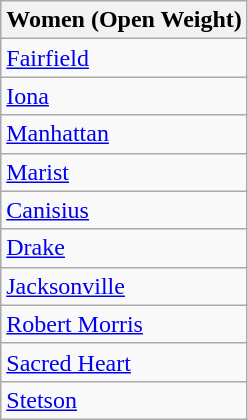<table class="wikitable">
<tr>
<th>Women (Open Weight)</th>
</tr>
<tr>
<td><a href='#'>Fairfield</a></td>
</tr>
<tr>
<td><a href='#'>Iona</a></td>
</tr>
<tr>
<td><a href='#'>Manhattan</a></td>
</tr>
<tr>
<td><a href='#'>Marist</a></td>
</tr>
<tr>
<td><a href='#'>Canisius</a></td>
</tr>
<tr>
<td><a href='#'>Drake</a></td>
</tr>
<tr>
<td><a href='#'>Jacksonville</a></td>
</tr>
<tr>
<td><a href='#'>Robert Morris</a></td>
</tr>
<tr>
<td><a href='#'>Sacred Heart</a></td>
</tr>
<tr>
<td><a href='#'>Stetson</a></td>
</tr>
</table>
